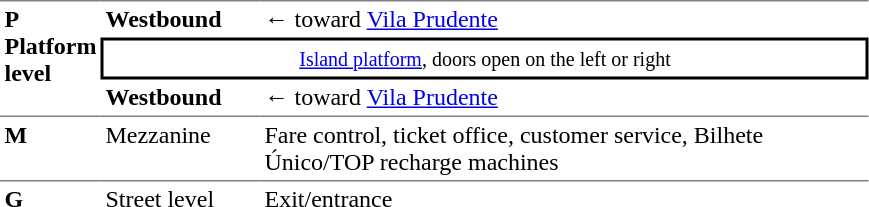<table table border=0 cellspacing=0 cellpadding=3>
<tr>
<td style="border-top:solid 1px gray;border-bottom:solid 1px gray;vertical-align:top;" rowspan=4><strong>P<br>Platform level</strong></td>
</tr>
<tr>
<td style="border-top:solid 1px gray;"><span><strong>Westbound</strong></span></td>
<td style="border-top:solid 1px gray;">←  toward <a href='#'>Vila Prudente</a></td>
</tr>
<tr>
<td style="border-top:solid 2px black;border-right:solid 2px black;border-left:solid 2px black;border-bottom:solid 2px black;text-align:center;" colspan=5><small><a href='#'>Island platform</a>, doors open on the left or right</small></td>
</tr>
<tr>
<td style="border-bottom:solid 1px gray;"><span><strong>Westbound</strong></span></td>
<td style="border-bottom:solid 1px gray;">←  toward <a href='#'>Vila Prudente</a></td>
</tr>
<tr>
<td style="vertical-align:top;"><strong>M</strong></td>
<td style="vertical-align:top;">Mezzanine</td>
<td style="vertical-align:top;">Fare control, ticket office, customer service, Bilhete Único/TOP recharge machines</td>
</tr>
<tr>
<td style="border-top:solid 1px gray;vertical-align:top;" width=50><strong>G</strong></td>
<td style="border-top:solid 1px gray;vertical-align:top;" width=100>Street level</td>
<td style="border-top:solid 1px gray;vertical-align:top;" width=400>Exit/entrance</td>
</tr>
</table>
